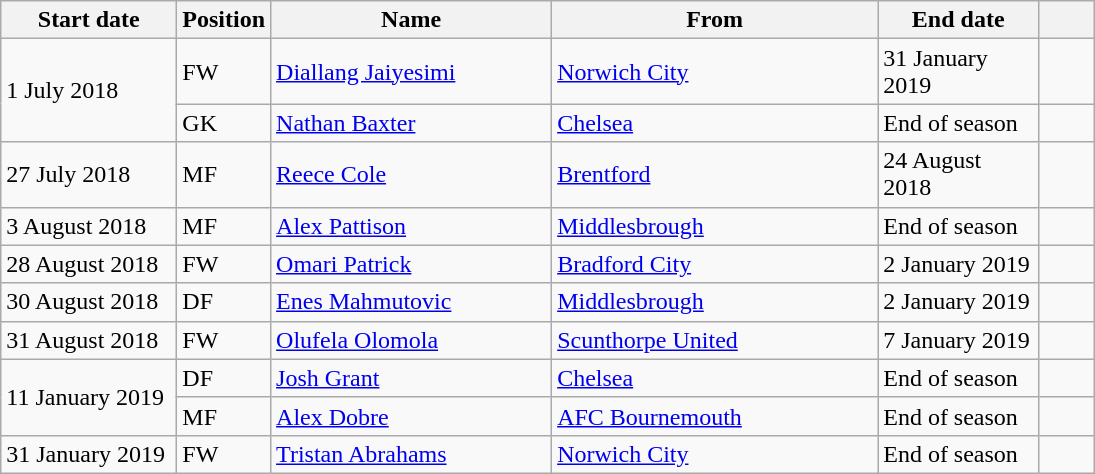<table class="wikitable">
<tr>
<th style="width:110px">Start date</th>
<th style="width:50px">Position</th>
<th style="width:180px">Name</th>
<th style="width:210px;">From</th>
<th style="width:100px;">End date</th>
<th style="width:30px"></th>
</tr>
<tr>
<td rowspan="2">1 July 2018</td>
<td>FW</td>
<td> <a href='#'>Diallang Jaiyesimi</a></td>
<td><a href='#'>Norwich City</a></td>
<td>31 January 2019</td>
<td></td>
</tr>
<tr>
<td>GK</td>
<td> <a href='#'>Nathan Baxter</a></td>
<td><a href='#'>Chelsea</a></td>
<td>End of season</td>
<td></td>
</tr>
<tr>
<td>27 July 2018</td>
<td>MF</td>
<td> <a href='#'>Reece Cole</a></td>
<td><a href='#'>Brentford</a></td>
<td>24 August 2018</td>
<td></td>
</tr>
<tr>
<td>3 August 2018</td>
<td>MF</td>
<td> <a href='#'>Alex Pattison</a></td>
<td><a href='#'>Middlesbrough</a></td>
<td>End of season</td>
<td></td>
</tr>
<tr>
<td>28 August 2018</td>
<td>FW</td>
<td> <a href='#'>Omari Patrick</a></td>
<td><a href='#'>Bradford City</a></td>
<td>2 January 2019</td>
<td></td>
</tr>
<tr>
<td>30 August 2018</td>
<td>DF</td>
<td> <a href='#'>Enes Mahmutovic</a></td>
<td><a href='#'>Middlesbrough</a></td>
<td>2 January 2019</td>
<td></td>
</tr>
<tr>
<td>31 August 2018</td>
<td>FW</td>
<td> <a href='#'>Olufela Olomola</a></td>
<td><a href='#'>Scunthorpe United</a></td>
<td>7 January 2019</td>
<td></td>
</tr>
<tr>
<td rowspan="2">11 January 2019</td>
<td>DF</td>
<td> <a href='#'>Josh Grant</a></td>
<td><a href='#'>Chelsea</a></td>
<td>End of season</td>
<td></td>
</tr>
<tr>
<td>MF</td>
<td> <a href='#'>Alex Dobre</a></td>
<td><a href='#'>AFC Bournemouth</a></td>
<td>End of season</td>
<td></td>
</tr>
<tr>
<td>31 January 2019</td>
<td>FW</td>
<td> <a href='#'>Tristan Abrahams</a></td>
<td><a href='#'>Norwich City</a></td>
<td>End of season</td>
<td></td>
</tr>
</table>
